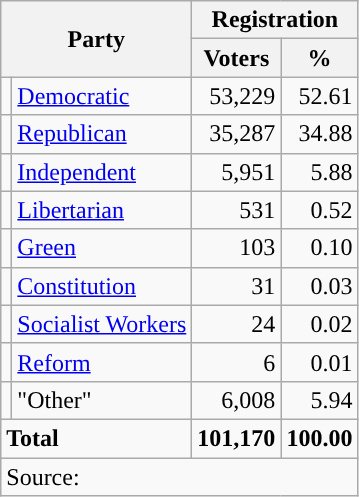<table class="wikitable">
<tr>
<th colspan="2" rowspan="2">Party</th>
<th colspan="2">Registration</th>
</tr>
<tr>
<th>Voters</th>
<th>%</th>
</tr>
<tr>
<td style="background-color:"></td>
<td><a href='#'>Democratic</a></td>
<td style="text-align:right;">53,229</td>
<td style="text-align:right;">52.61</td>
</tr>
<tr>
<td style="background-color:"></td>
<td><a href='#'>Republican</a></td>
<td style="text-align:right;">35,287</td>
<td style="text-align:right;">34.88</td>
</tr>
<tr>
<td style="background-color:"></td>
<td><a href='#'>Independent</a></td>
<td style="text-align:right;">5,951</td>
<td style="text-align:right;">5.88</td>
</tr>
<tr>
<td style="background-color:"></td>
<td><a href='#'>Libertarian</a></td>
<td style="text-align:right;">531</td>
<td style="text-align:right;">0.52</td>
</tr>
<tr>
<td style="background-color:"></td>
<td><a href='#'>Green</a></td>
<td style="text-align:right;">103</td>
<td style="text-align:right;">0.10</td>
</tr>
<tr>
<td style="background-color:"></td>
<td><a href='#'>Constitution</a></td>
<td style="text-align:right;">31</td>
<td style="text-align:right;">0.03</td>
</tr>
<tr>
<td style="background-color:"></td>
<td><a href='#'>Socialist Workers</a></td>
<td style="text-align:right;">24</td>
<td style="text-align:right;">0.02</td>
</tr>
<tr>
<td style="background-color:"></td>
<td><a href='#'>Reform</a></td>
<td style="text-align:right;">6</td>
<td style="text-align:right;">0.01</td>
</tr>
<tr>
<td></td>
<td>"Other"</td>
<td style="text-align:right;">6,008</td>
<td style="text-align:right;">5.94</td>
</tr>
<tr>
<td colspan="2"><strong>Total</strong></td>
<td style="text-align:right;"><strong>101,170</strong></td>
<td style="text-align:right;"><strong>100.00</strong></td>
</tr>
<tr>
<td colspan="4">Source: <em></em></td>
</tr>
</table>
